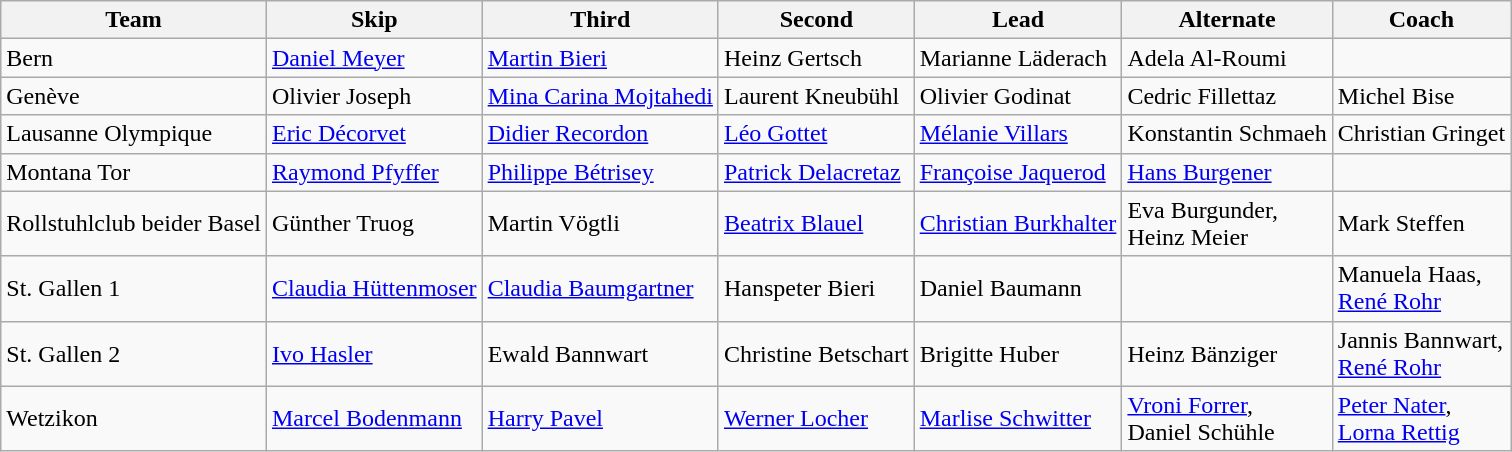<table class="wikitable">
<tr>
<th scope="col">Team</th>
<th scope="col">Skip</th>
<th scope="col">Third</th>
<th scope="col">Second</th>
<th scope="col">Lead</th>
<th scope="col">Alternate</th>
<th scope="col">Coach</th>
</tr>
<tr>
<td>Bern</td>
<td><a href='#'>Daniel Meyer</a></td>
<td><a href='#'>Martin Bieri</a></td>
<td>Heinz Gertsch</td>
<td>Marianne Läderach</td>
<td>Adela Al-Roumi</td>
<td></td>
</tr>
<tr>
<td>Genève</td>
<td>Olivier Joseph</td>
<td><a href='#'>Mina Carina Mojtahedi</a></td>
<td>Laurent Kneubühl</td>
<td>Olivier Godinat</td>
<td>Cedric Fillettaz</td>
<td>Michel Bise</td>
</tr>
<tr>
<td>Lausanne Olympique</td>
<td><a href='#'>Eric Décorvet</a></td>
<td><a href='#'>Didier Recordon</a></td>
<td><a href='#'>Léo Gottet</a></td>
<td><a href='#'>Mélanie Villars</a></td>
<td>Konstantin Schmaeh</td>
<td>Christian Gringet</td>
</tr>
<tr>
<td>Montana Tor</td>
<td><a href='#'>Raymond Pfyffer</a></td>
<td><a href='#'>Philippe Bétrisey</a></td>
<td><a href='#'>Patrick Delacretaz</a></td>
<td><a href='#'>Françoise Jaquerod</a></td>
<td><a href='#'>Hans Burgener</a></td>
<td></td>
</tr>
<tr>
<td>Rollstuhlclub beider Basel</td>
<td>Günther Truog</td>
<td>Martin Vögtli</td>
<td><a href='#'>Beatrix Blauel</a></td>
<td><a href='#'>Christian Burkhalter</a></td>
<td>Eva Burgunder,<br>Heinz Meier</td>
<td>Mark Steffen</td>
</tr>
<tr>
<td>St. Gallen 1</td>
<td><a href='#'>Claudia Hüttenmoser</a></td>
<td><a href='#'>Claudia Baumgartner</a></td>
<td>Hanspeter Bieri</td>
<td>Daniel Baumann</td>
<td></td>
<td>Manuela Haas,<br><a href='#'>René Rohr</a></td>
</tr>
<tr>
<td>St. Gallen 2</td>
<td><a href='#'>Ivo Hasler</a></td>
<td>Ewald Bannwart</td>
<td>Christine Betschart</td>
<td>Brigitte Huber</td>
<td>Heinz Bänziger</td>
<td>Jannis Bannwart,<br><a href='#'>René Rohr</a></td>
</tr>
<tr>
<td>Wetzikon</td>
<td><a href='#'>Marcel Bodenmann</a></td>
<td><a href='#'>Harry Pavel</a></td>
<td><a href='#'>Werner Locher</a></td>
<td><a href='#'>Marlise Schwitter</a></td>
<td><a href='#'>Vroni Forrer</a>,<br>Daniel Schühle</td>
<td><a href='#'>Peter Nater</a>,<br><a href='#'>Lorna Rettig</a></td>
</tr>
</table>
